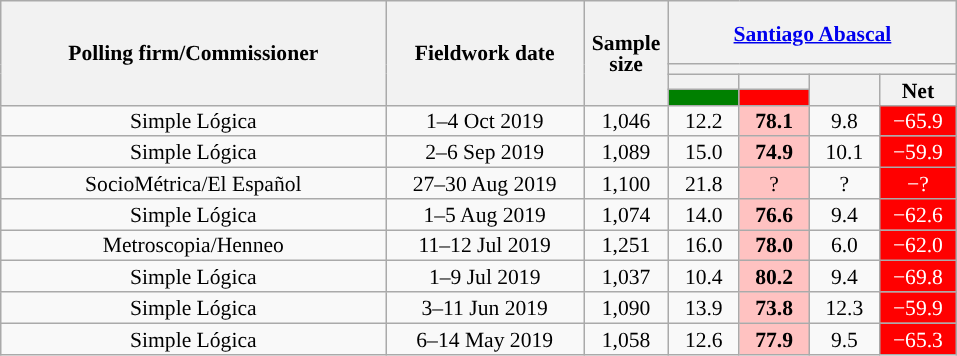<table class="wikitable collapsible collapsed" style="text-align:center; font-size:90%; line-height:14px;">
<tr style="height:42px;">
<th style="width:250px;" rowspan="4">Polling firm/Commissioner</th>
<th style="width:125px;" rowspan="4">Fieldwork date</th>
<th style="width:50px;" rowspan="4">Sample size</th>
<th style="width:185px;" colspan="4"><a href='#'>Santiago Abascal</a><br></th>
</tr>
<tr>
<th colspan="4" style="background:"></th>
</tr>
<tr>
<th style="width:30px;"></th>
<th style="width:30px;"></th>
<th style="width:30px;" rowspan="2"></th>
<th style="width:30px;" rowspan="2">Net</th>
</tr>
<tr>
<th style="color:inherit;background:#008000;"></th>
<th style="color:inherit;background:#FF0000;"></th>
</tr>
<tr>
<td>Simple Lógica</td>
<td>1–4 Oct 2019</td>
<td>1,046</td>
<td>12.2</td>
<td style="background:#FFC2C1;"><strong>78.1</strong></td>
<td>9.8</td>
<td style="background:#FF0000; color:white;">−65.9</td>
</tr>
<tr>
<td>Simple Lógica</td>
<td>2–6 Sep 2019</td>
<td>1,089</td>
<td>15.0</td>
<td style="background:#FFC2C1;"><strong>74.9</strong></td>
<td>10.1</td>
<td style="background:#FF0000; color:white;">−59.9</td>
</tr>
<tr>
<td>SocioMétrica/El Español</td>
<td>27–30 Aug 2019</td>
<td>1,100</td>
<td>21.8</td>
<td style="background:#FFC2C1;">?</td>
<td>?</td>
<td style="background:#FF0000; color:white;">−?</td>
</tr>
<tr>
<td>Simple Lógica</td>
<td>1–5 Aug 2019</td>
<td>1,074</td>
<td>14.0</td>
<td style="background:#FFC2C1;"><strong>76.6</strong></td>
<td>9.4</td>
<td style="background:#FF0000; color:white;">−62.6</td>
</tr>
<tr>
<td>Metroscopia/Henneo</td>
<td>11–12 Jul 2019</td>
<td>1,251</td>
<td>16.0</td>
<td style="background:#FFC2C1;"><strong>78.0</strong></td>
<td>6.0</td>
<td style="background:#FF0000; color:white;">−62.0</td>
</tr>
<tr>
<td>Simple Lógica</td>
<td>1–9 Jul 2019</td>
<td>1,037</td>
<td>10.4</td>
<td style="background:#FFC2C1;"><strong>80.2</strong></td>
<td>9.4</td>
<td style="background:#FF0000; color:white;">−69.8</td>
</tr>
<tr>
<td>Simple Lógica</td>
<td>3–11 Jun 2019</td>
<td>1,090</td>
<td>13.9</td>
<td style="background:#FFC2C1;"><strong>73.8</strong></td>
<td>12.3</td>
<td style="background:#FF0000; color:white;">−59.9</td>
</tr>
<tr>
<td>Simple Lógica</td>
<td>6–14 May 2019</td>
<td>1,058</td>
<td>12.6</td>
<td style="background:#FFC2C1;"><strong>77.9</strong></td>
<td>9.5</td>
<td style="background:#FF0000; color:white;">−65.3</td>
</tr>
</table>
